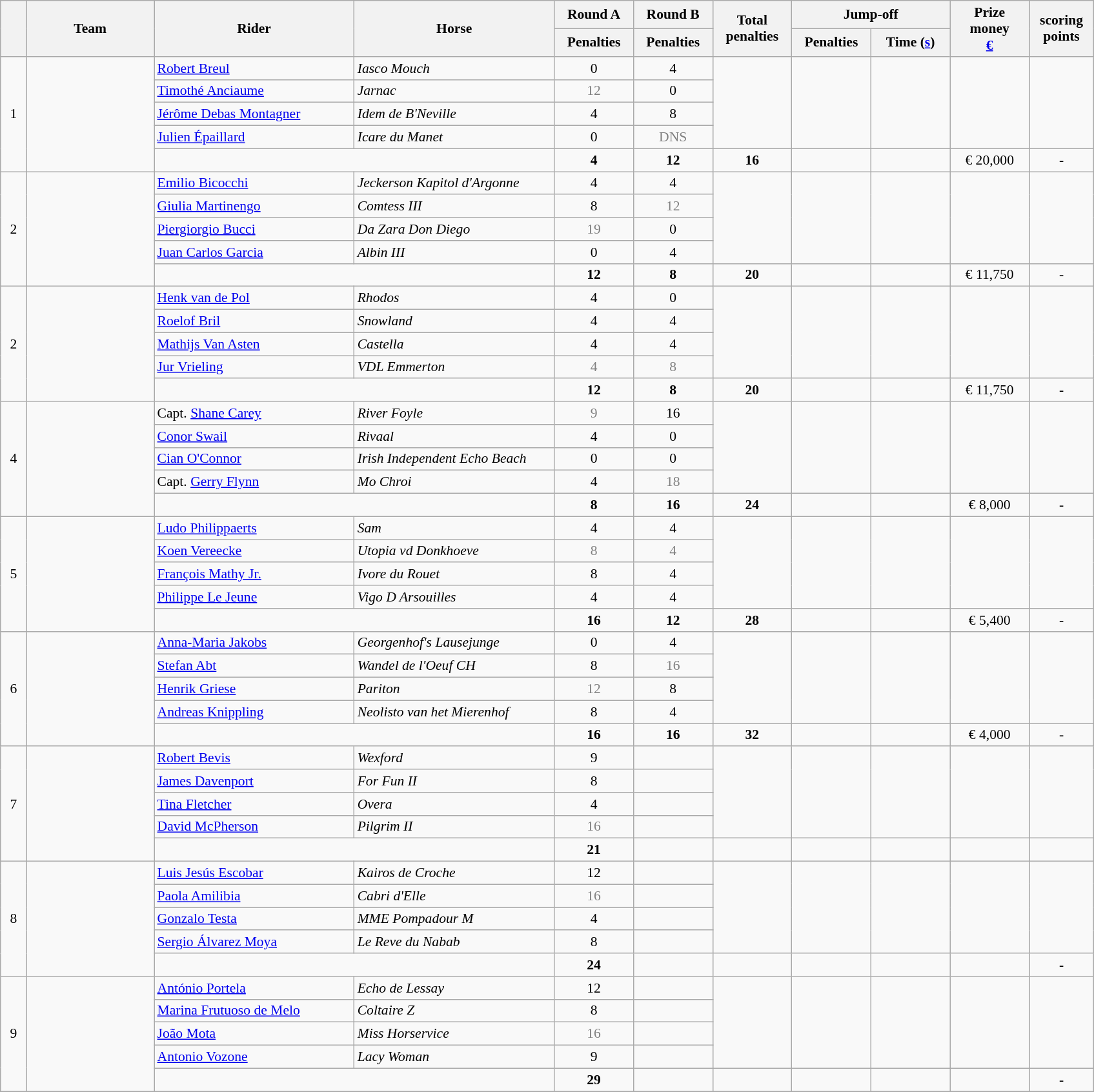<table class="wikitable" style="font-size: 90%">
<tr>
<th rowspan=2 width=20></th>
<th rowspan=2 width=125>Team</th>
<th rowspan=2 width=200>Rider</th>
<th rowspan=2 width=200>Horse</th>
<th>Round A</th>
<th>Round B</th>
<th rowspan=2 width=75>Total penalties</th>
<th colspan=2>Jump-off</th>
<th rowspan=2 width=75>Prize money<br><a href='#'>€</a></th>
<th rowspan=2 width=60>scoring<br>points</th>
</tr>
<tr>
<th width=75>Penalties</th>
<th width=75>Penalties</th>
<th width=75>Penalties</th>
<th width=75>Time (<a href='#'>s</a>)</th>
</tr>
<tr>
<td rowspan=5 align=center>1</td>
<td rowspan=5></td>
<td><a href='#'>Robert Breul</a></td>
<td><em>Iasco Mouch</em></td>
<td align=center>0</td>
<td align=center>4</td>
<td rowspan=4></td>
<td rowspan=4></td>
<td rowspan=4></td>
<td rowspan=4></td>
<td rowspan=4></td>
</tr>
<tr>
<td><a href='#'>Timothé Anciaume</a></td>
<td><em>Jarnac</em></td>
<td align=center style=color:gray>12</td>
<td align=center>0</td>
</tr>
<tr>
<td><a href='#'>Jérôme Debas Montagner</a></td>
<td><em>Idem de B'Neville</em></td>
<td align=center>4</td>
<td align=center>8</td>
</tr>
<tr>
<td><a href='#'>Julien Épaillard</a></td>
<td><em>Icare du Manet</em></td>
<td align=center>0</td>
<td align=center style=color:gray>DNS</td>
</tr>
<tr>
<td colspan=2></td>
<td align=center><strong>4</strong></td>
<td align=center><strong>12</strong></td>
<td align=center><strong>16</strong></td>
<td></td>
<td></td>
<td align=center>€ 20,000</td>
<td align=center>-</td>
</tr>
<tr>
<td rowspan=5 align=center>2</td>
<td rowspan=5></td>
<td><a href='#'>Emilio Bicocchi</a></td>
<td><em>Jeckerson Kapitol d'Argonne</em></td>
<td align=center>4</td>
<td align=center>4</td>
<td rowspan=4></td>
<td rowspan=4></td>
<td rowspan=4></td>
<td rowspan=4></td>
<td rowspan=4></td>
</tr>
<tr>
<td><a href='#'>Giulia Martinengo</a></td>
<td><em>Comtess III</em></td>
<td align=center>8</td>
<td align=center style=color:gray>12</td>
</tr>
<tr>
<td><a href='#'>Piergiorgio Bucci</a></td>
<td><em>Da Zara Don Diego</em></td>
<td align=center style=color:gray>19</td>
<td align=center>0</td>
</tr>
<tr>
<td><a href='#'>Juan Carlos Garcia</a></td>
<td><em>Albin III</em></td>
<td align=center>0</td>
<td align=center>4</td>
</tr>
<tr>
<td colspan=2></td>
<td align=center><strong>12</strong></td>
<td align=center><strong>8</strong></td>
<td align=center><strong>20</strong></td>
<td></td>
<td></td>
<td align=center>€ 11,750</td>
<td align=center>-</td>
</tr>
<tr>
<td rowspan=5 align=center>2</td>
<td rowspan=5></td>
<td><a href='#'>Henk van de Pol</a></td>
<td><em>Rhodos</em></td>
<td align=center>4</td>
<td align=center>0</td>
<td rowspan=4></td>
<td rowspan=4></td>
<td rowspan=4></td>
<td rowspan=4></td>
<td rowspan=4></td>
</tr>
<tr>
<td><a href='#'>Roelof Bril</a></td>
<td><em>Snowland</em></td>
<td align=center>4</td>
<td align=center>4</td>
</tr>
<tr>
<td><a href='#'>Mathijs Van Asten</a></td>
<td><em>Castella</em></td>
<td align=center>4</td>
<td align=center>4</td>
</tr>
<tr>
<td><a href='#'>Jur Vrieling</a></td>
<td><em>VDL Emmerton</em></td>
<td align=center style=color:gray>4</td>
<td align=center style=color:gray>8</td>
</tr>
<tr>
<td colspan=2></td>
<td align=center><strong>12</strong></td>
<td align=center><strong>8</strong></td>
<td align=center><strong>20</strong></td>
<td></td>
<td></td>
<td align=center>€ 11,750</td>
<td align=center>-</td>
</tr>
<tr>
<td rowspan=5 align=center>4</td>
<td rowspan=5></td>
<td>Capt. <a href='#'>Shane Carey</a></td>
<td><em>River Foyle</em></td>
<td align=center style=color:gray>9</td>
<td align=center>16</td>
<td rowspan=4></td>
<td rowspan=4></td>
<td rowspan=4></td>
<td rowspan=4></td>
<td rowspan=4></td>
</tr>
<tr>
<td><a href='#'>Conor Swail</a></td>
<td><em>Rivaal</em></td>
<td align=center>4</td>
<td align=center>0</td>
</tr>
<tr>
<td><a href='#'>Cian O'Connor</a></td>
<td><em>Irish Independent Echo Beach</em></td>
<td align=center>0</td>
<td align=center>0</td>
</tr>
<tr>
<td>Capt. <a href='#'>Gerry Flynn</a></td>
<td><em>Mo Chroi</em></td>
<td align=center>4</td>
<td align=center style=color:gray>18</td>
</tr>
<tr>
<td colspan=2></td>
<td align=center><strong>8</strong></td>
<td align=center><strong>16</strong></td>
<td align=center><strong>24</strong></td>
<td></td>
<td></td>
<td align=center>€ 8,000</td>
<td align=center>-</td>
</tr>
<tr>
<td rowspan=5 align=center>5</td>
<td rowspan=5></td>
<td><a href='#'>Ludo Philippaerts</a></td>
<td><em>Sam</em></td>
<td align=center>4</td>
<td align=center>4</td>
<td rowspan=4></td>
<td rowspan=4></td>
<td rowspan=4></td>
<td rowspan=4></td>
<td rowspan=4></td>
</tr>
<tr>
<td><a href='#'>Koen Vereecke</a></td>
<td><em>Utopia vd Donkhoeve</em></td>
<td align=center style=color:gray>8</td>
<td align=center style=color:gray>4</td>
</tr>
<tr>
<td><a href='#'>François Mathy Jr.</a></td>
<td><em>Ivore du Rouet</em></td>
<td align=center>8</td>
<td align=center>4</td>
</tr>
<tr>
<td><a href='#'>Philippe Le Jeune</a></td>
<td><em>Vigo D Arsouilles</em></td>
<td align=center>4</td>
<td align=center>4</td>
</tr>
<tr>
<td colspan=2></td>
<td align=center><strong>16</strong></td>
<td align=center><strong>12</strong></td>
<td align=center><strong>28</strong></td>
<td align=center></td>
<td align=center></td>
<td align=center>€ 5,400</td>
<td align=center>-</td>
</tr>
<tr>
<td rowspan=5 align=center>6</td>
<td rowspan=5></td>
<td><a href='#'>Anna-Maria Jakobs</a></td>
<td><em>Georgenhof's Lausejunge</em></td>
<td align=center>0</td>
<td align=center>4</td>
<td rowspan=4></td>
<td rowspan=4></td>
<td rowspan=4></td>
<td rowspan=4></td>
<td rowspan=4></td>
</tr>
<tr>
<td><a href='#'>Stefan Abt</a></td>
<td><em>Wandel de l'Oeuf CH</em></td>
<td align=center>8</td>
<td align=center style=color:gray>16</td>
</tr>
<tr>
<td><a href='#'>Henrik Griese</a></td>
<td><em>Pariton</em></td>
<td align=center style=color:gray>12</td>
<td align=center>8</td>
</tr>
<tr>
<td><a href='#'>Andreas Knippling</a></td>
<td><em>Neolisto van het Mierenhof</em></td>
<td align=center>8</td>
<td align=center>4</td>
</tr>
<tr>
<td colspan=2></td>
<td align=center><strong>16</strong></td>
<td align=center><strong>16</strong></td>
<td align=center><strong>32</strong></td>
<td></td>
<td></td>
<td align=center>€ 4,000</td>
<td align=center>-</td>
</tr>
<tr>
<td rowspan=5 align=center>7</td>
<td rowspan=5></td>
<td><a href='#'>Robert Bevis</a></td>
<td><em>Wexford</em></td>
<td align=center>9</td>
<td></td>
<td rowspan=4></td>
<td rowspan=4></td>
<td rowspan=4></td>
<td rowspan=4></td>
<td rowspan=4></td>
</tr>
<tr>
<td><a href='#'>James Davenport</a></td>
<td><em>For Fun II</em></td>
<td align=center>8</td>
<td></td>
</tr>
<tr>
<td><a href='#'>Tina Fletcher</a></td>
<td><em>Overa</em></td>
<td align=center>4</td>
<td></td>
</tr>
<tr>
<td><a href='#'>David McPherson</a></td>
<td><em>Pilgrim II</em></td>
<td align=center style=color:gray>16</td>
<td></td>
</tr>
<tr>
<td colspan=2></td>
<td align=center><strong>21</strong></td>
<td></td>
<td></td>
<td></td>
<td></td>
<td align=center></td>
<td align=center></td>
</tr>
<tr>
<td rowspan=5 align=center>8</td>
<td rowspan=5></td>
<td><a href='#'>Luis Jesús Escobar</a></td>
<td><em>Kairos de Croche</em></td>
<td align=center>12</td>
<td></td>
<td rowspan=4></td>
<td rowspan=4></td>
<td rowspan=4></td>
<td rowspan=4></td>
<td rowspan=4></td>
</tr>
<tr>
<td><a href='#'>Paola Amilibia</a></td>
<td><em>Cabri d'Elle</em></td>
<td align=center style=color:gray>16</td>
<td></td>
</tr>
<tr>
<td><a href='#'>Gonzalo Testa</a></td>
<td><em>MME Pompadour M</em></td>
<td align=center>4</td>
<td></td>
</tr>
<tr>
<td><a href='#'>Sergio Álvarez Moya</a></td>
<td><em>Le Reve du Nabab</em></td>
<td align=center>8</td>
<td></td>
</tr>
<tr>
<td colspan=2></td>
<td align=center><strong>24</strong></td>
<td></td>
<td></td>
<td></td>
<td></td>
<td align=center></td>
<td align=center>-</td>
</tr>
<tr>
<td rowspan=5 align=center>9</td>
<td rowspan=5></td>
<td><a href='#'>António Portela</a></td>
<td><em>Echo de Lessay</em></td>
<td align=center>12</td>
<td></td>
<td rowspan=4></td>
<td rowspan=4></td>
<td rowspan=4></td>
<td rowspan=4></td>
<td rowspan=4></td>
</tr>
<tr>
<td><a href='#'>Marina Frutuoso de Melo</a></td>
<td><em>Coltaire Z</em></td>
<td align=center>8</td>
<td></td>
</tr>
<tr>
<td><a href='#'>João Mota</a></td>
<td><em>Miss Horservice</em></td>
<td align=center style=color:gray>16</td>
<td></td>
</tr>
<tr>
<td><a href='#'>Antonio Vozone</a></td>
<td><em>Lacy Woman</em></td>
<td align=center>9</td>
<td></td>
</tr>
<tr>
<td colspan=2></td>
<td align=center><strong>29</strong></td>
<td></td>
<td></td>
<td></td>
<td></td>
<td></td>
<td align=center>-</td>
</tr>
<tr>
</tr>
</table>
